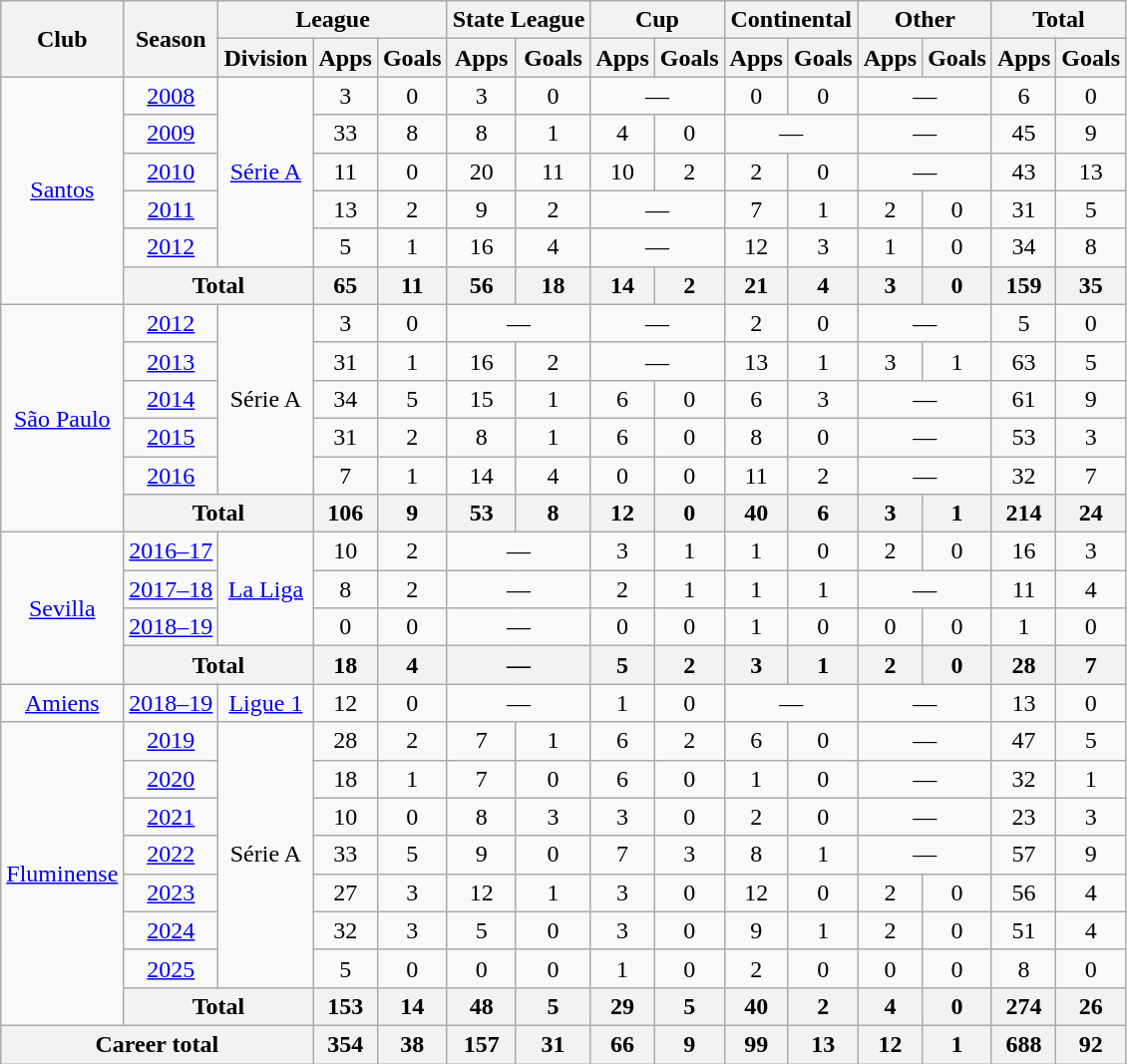<table class="wikitable" style="text-align:center">
<tr>
<th rowspan="2">Club</th>
<th rowspan="2">Season</th>
<th colspan="3">League</th>
<th colspan="2">State League</th>
<th colspan="2">Cup</th>
<th colspan="2">Continental</th>
<th colspan="2">Other</th>
<th colspan="2">Total</th>
</tr>
<tr>
<th>Division</th>
<th>Apps</th>
<th>Goals</th>
<th>Apps</th>
<th>Goals</th>
<th>Apps</th>
<th>Goals</th>
<th>Apps</th>
<th>Goals</th>
<th>Apps</th>
<th>Goals</th>
<th>Apps</th>
<th>Goals</th>
</tr>
<tr>
<td rowspan="6"><a href='#'>Santos</a></td>
<td><a href='#'>2008</a></td>
<td rowspan="5"><a href='#'>Série A</a></td>
<td>3</td>
<td>0</td>
<td>3</td>
<td>0</td>
<td colspan="2">—</td>
<td>0</td>
<td>0</td>
<td colspan="2">—</td>
<td>6</td>
<td>0</td>
</tr>
<tr>
<td><a href='#'>2009</a></td>
<td>33</td>
<td>8</td>
<td>8</td>
<td>1</td>
<td>4</td>
<td>0</td>
<td colspan="2">—</td>
<td colspan="2">—</td>
<td>45</td>
<td>9</td>
</tr>
<tr>
<td><a href='#'>2010</a></td>
<td>11</td>
<td>0</td>
<td>20</td>
<td>11</td>
<td>10</td>
<td>2</td>
<td>2</td>
<td>0</td>
<td colspan="2">—</td>
<td>43</td>
<td>13</td>
</tr>
<tr>
<td><a href='#'>2011</a></td>
<td>13</td>
<td>2</td>
<td>9</td>
<td>2</td>
<td colspan="2">—</td>
<td>7</td>
<td>1</td>
<td>2</td>
<td>0</td>
<td>31</td>
<td>5</td>
</tr>
<tr>
<td><a href='#'>2012</a></td>
<td>5</td>
<td>1</td>
<td>16</td>
<td>4</td>
<td colspan="2">—</td>
<td>12</td>
<td>3</td>
<td>1</td>
<td>0</td>
<td>34</td>
<td>8</td>
</tr>
<tr>
<th colspan="2">Total</th>
<th>65</th>
<th>11</th>
<th>56</th>
<th>18</th>
<th>14</th>
<th>2</th>
<th>21</th>
<th>4</th>
<th>3</th>
<th>0</th>
<th>159</th>
<th>35</th>
</tr>
<tr>
<td rowspan="6"><a href='#'>São Paulo</a></td>
<td><a href='#'>2012</a></td>
<td rowspan="5">Série A</td>
<td>3</td>
<td>0</td>
<td colspan="2">—</td>
<td colspan="2">—</td>
<td>2</td>
<td>0</td>
<td colspan="2">—</td>
<td>5</td>
<td>0</td>
</tr>
<tr>
<td><a href='#'>2013</a></td>
<td>31</td>
<td>1</td>
<td>16</td>
<td>2</td>
<td colspan="2">—</td>
<td>13</td>
<td>1</td>
<td>3</td>
<td>1</td>
<td>63</td>
<td>5</td>
</tr>
<tr>
<td><a href='#'>2014</a></td>
<td>34</td>
<td>5</td>
<td>15</td>
<td>1</td>
<td>6</td>
<td>0</td>
<td>6</td>
<td>3</td>
<td colspan="2">—</td>
<td>61</td>
<td>9</td>
</tr>
<tr>
<td><a href='#'>2015</a></td>
<td>31</td>
<td>2</td>
<td>8</td>
<td>1</td>
<td>6</td>
<td>0</td>
<td>8</td>
<td>0</td>
<td colspan="2">—</td>
<td>53</td>
<td>3</td>
</tr>
<tr>
<td><a href='#'>2016</a></td>
<td>7</td>
<td>1</td>
<td>14</td>
<td>4</td>
<td>0</td>
<td>0</td>
<td>11</td>
<td>2</td>
<td colspan="2">—</td>
<td>32</td>
<td>7</td>
</tr>
<tr>
<th colspan="2">Total</th>
<th>106</th>
<th>9</th>
<th>53</th>
<th>8</th>
<th>12</th>
<th>0</th>
<th>40</th>
<th>6</th>
<th>3</th>
<th>1</th>
<th>214</th>
<th>24</th>
</tr>
<tr>
<td rowspan="4"><a href='#'>Sevilla</a></td>
<td><a href='#'>2016–17</a></td>
<td rowspan="3"><a href='#'>La Liga</a></td>
<td>10</td>
<td>2</td>
<td colspan="2">—</td>
<td>3</td>
<td>1</td>
<td>1</td>
<td>0</td>
<td>2</td>
<td>0</td>
<td>16</td>
<td>3</td>
</tr>
<tr>
<td><a href='#'>2017–18</a></td>
<td>8</td>
<td>2</td>
<td colspan="2">—</td>
<td>2</td>
<td>1</td>
<td>1</td>
<td>1</td>
<td colspan="2">—</td>
<td>11</td>
<td>4</td>
</tr>
<tr>
<td><a href='#'>2018–19</a></td>
<td>0</td>
<td>0</td>
<td colspan="2">—</td>
<td>0</td>
<td>0</td>
<td>1</td>
<td>0</td>
<td>0</td>
<td>0</td>
<td>1</td>
<td>0</td>
</tr>
<tr>
<th colspan="2">Total</th>
<th>18</th>
<th>4</th>
<th colspan="2">—</th>
<th>5</th>
<th>2</th>
<th>3</th>
<th>1</th>
<th>2</th>
<th>0</th>
<th>28</th>
<th>7</th>
</tr>
<tr>
<td><a href='#'>Amiens</a></td>
<td><a href='#'>2018–19</a></td>
<td><a href='#'>Ligue 1</a></td>
<td>12</td>
<td>0</td>
<td colspan="2">—</td>
<td>1</td>
<td>0</td>
<td colspan="2">—</td>
<td colspan="2">—</td>
<td>13</td>
<td>0</td>
</tr>
<tr>
<td rowspan="8"><a href='#'>Fluminense</a></td>
<td><a href='#'>2019</a></td>
<td rowspan="7">Série A</td>
<td>28</td>
<td>2</td>
<td>7</td>
<td>1</td>
<td>6</td>
<td>2</td>
<td>6</td>
<td>0</td>
<td colspan="2">—</td>
<td>47</td>
<td>5</td>
</tr>
<tr>
<td><a href='#'>2020</a></td>
<td>18</td>
<td>1</td>
<td>7</td>
<td>0</td>
<td>6</td>
<td>0</td>
<td>1</td>
<td>0</td>
<td colspan="2">—</td>
<td>32</td>
<td>1</td>
</tr>
<tr>
<td><a href='#'>2021</a></td>
<td>10</td>
<td>0</td>
<td>8</td>
<td>3</td>
<td>3</td>
<td>0</td>
<td>2</td>
<td>0</td>
<td colspan="2">—</td>
<td>23</td>
<td>3</td>
</tr>
<tr>
<td><a href='#'>2022</a></td>
<td>33</td>
<td>5</td>
<td>9</td>
<td>0</td>
<td>7</td>
<td>3</td>
<td>8</td>
<td>1</td>
<td colspan="2">—</td>
<td>57</td>
<td>9</td>
</tr>
<tr>
<td><a href='#'>2023</a></td>
<td>27</td>
<td>3</td>
<td>12</td>
<td>1</td>
<td>3</td>
<td>0</td>
<td>12</td>
<td>0</td>
<td>2</td>
<td>0</td>
<td>56</td>
<td>4</td>
</tr>
<tr>
<td><a href='#'>2024</a></td>
<td>32</td>
<td>3</td>
<td>5</td>
<td>0</td>
<td>3</td>
<td>0</td>
<td>9</td>
<td>1</td>
<td>2</td>
<td>0</td>
<td>51</td>
<td>4</td>
</tr>
<tr>
<td><a href='#'>2025</a></td>
<td>5</td>
<td>0</td>
<td>0</td>
<td>0</td>
<td>1</td>
<td>0</td>
<td>2</td>
<td>0</td>
<td>0</td>
<td>0</td>
<td>8</td>
<td>0</td>
</tr>
<tr>
<th colspan="2">Total</th>
<th>153</th>
<th>14</th>
<th>48</th>
<th>5</th>
<th>29</th>
<th>5</th>
<th>40</th>
<th>2</th>
<th>4</th>
<th>0</th>
<th>274</th>
<th>26</th>
</tr>
<tr>
<th colspan="3">Career total</th>
<th>354</th>
<th>38</th>
<th>157</th>
<th>31</th>
<th>66</th>
<th>9</th>
<th>99</th>
<th>13</th>
<th>12</th>
<th>1</th>
<th>688</th>
<th>92</th>
</tr>
</table>
